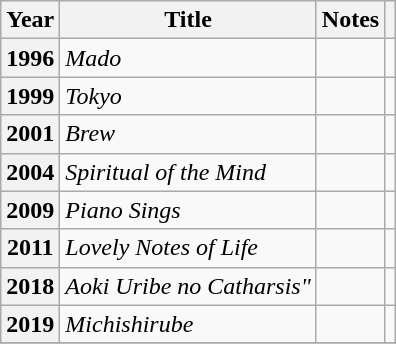<table class="wikitable">
<tr>
<th>Year</th>
<th>Title</th>
<th>Notes</th>
<th></th>
</tr>
<tr>
<th>1996</th>
<td><em>Mado</em></td>
<td></td>
<td></td>
</tr>
<tr>
<th>1999</th>
<td><em>Tokyo</em></td>
<td></td>
<td></td>
</tr>
<tr>
<th>2001</th>
<td><em>Brew</em></td>
<td></td>
<td></td>
</tr>
<tr>
<th>2004</th>
<td><em>Spiritual of the Mind</em></td>
<td></td>
<td></td>
</tr>
<tr>
<th>2009</th>
<td><em>Piano Sings</em></td>
<td></td>
<td></td>
</tr>
<tr>
<th>2011</th>
<td><em>Lovely Notes of Life</em></td>
<td></td>
<td></td>
</tr>
<tr>
<th>2018</th>
<td><em>Aoki Uribe no Catharsis"</em></td>
<td></td>
<td></td>
</tr>
<tr>
<th>2019</th>
<td><em>Michishirube</em></td>
<td></td>
<td></td>
</tr>
<tr>
</tr>
</table>
